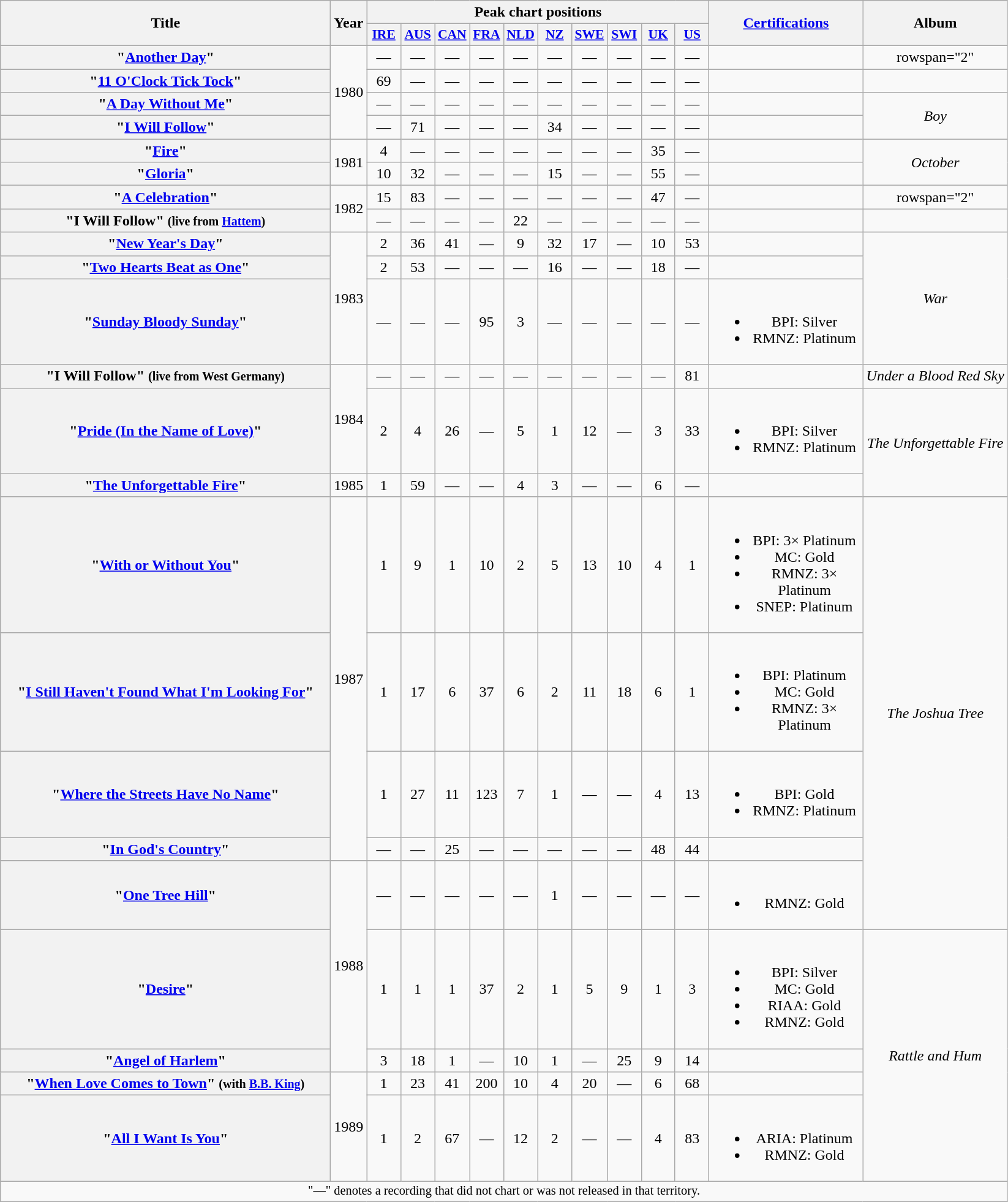<table class="wikitable plainrowheaders" style="text-align:center;" border="1">
<tr>
<th scope="col" rowspan="2" style="width:22em;">Title</th>
<th scope="col" rowspan="2">Year</th>
<th scope="col" colspan="10">Peak chart positions</th>
<th scope="col" rowspan="2" style="width:10em;"><a href='#'>Certifications</a></th>
<th scope="col" rowspan="2">Album</th>
</tr>
<tr>
<th scope="col" style="width:2.1em;font-size:90%;"><a href='#'>IRE</a><br></th>
<th scope="col" style="width:2.1em;font-size:90%;"><a href='#'>AUS</a><br></th>
<th scope="col" style="width:2.1em;font-size:90%;"><a href='#'>CAN</a><br></th>
<th scope="col" style="width:2.1em;font-size:90%;"><a href='#'>FRA</a><br></th>
<th scope="col" style="width:2.1em;font-size:90%;"><a href='#'>NLD</a><br></th>
<th scope="col" style="width:2.1em;font-size:90%;"><a href='#'>NZ</a><br></th>
<th scope="col" style="width:2.1em;font-size:90%;"><a href='#'>SWE</a><br></th>
<th scope="col" style="width:2.1em;font-size:90%;"><a href='#'>SWI</a><br></th>
<th scope="col" style="width:2.1em;font-size:90%;"><a href='#'>UK</a><br></th>
<th scope="col" style="width:2.1em;font-size:90%;"><a href='#'>US</a><br></th>
</tr>
<tr>
<th scope="row">"<a href='#'>Another Day</a>"</th>
<td rowspan=4>1980</td>
<td>—</td>
<td>—</td>
<td>—</td>
<td>—</td>
<td>—</td>
<td>—</td>
<td>—</td>
<td>—</td>
<td>—</td>
<td>—</td>
<td></td>
<td>rowspan="2" </td>
</tr>
<tr>
<th scope="row">"<a href='#'>11 O'Clock Tick Tock</a>"</th>
<td>69<br></td>
<td>—</td>
<td>—</td>
<td>—</td>
<td>—</td>
<td>—</td>
<td>—</td>
<td>—</td>
<td>—</td>
<td>—</td>
<td></td>
</tr>
<tr>
<th scope="row">"<a href='#'>A Day Without Me</a>"</th>
<td>—</td>
<td>—</td>
<td>—</td>
<td>—</td>
<td>—</td>
<td>—</td>
<td>—</td>
<td>—</td>
<td>—</td>
<td>—</td>
<td></td>
<td rowspan="2"><em>Boy</em></td>
</tr>
<tr>
<th scope="row">"<a href='#'>I Will Follow</a>"</th>
<td>—</td>
<td>71</td>
<td>—</td>
<td>—</td>
<td>—</td>
<td>34</td>
<td>—</td>
<td>—</td>
<td>—</td>
<td>—</td>
<td></td>
</tr>
<tr>
<th scope="row">"<a href='#'>Fire</a>"</th>
<td rowspan=2>1981</td>
<td>4</td>
<td>—</td>
<td>—</td>
<td>—</td>
<td>—</td>
<td>—</td>
<td>—</td>
<td>—</td>
<td>35</td>
<td>—</td>
<td></td>
<td rowspan="2"><em>October</em></td>
</tr>
<tr>
<th scope="row">"<a href='#'>Gloria</a>"</th>
<td>10</td>
<td>32</td>
<td>—</td>
<td>—</td>
<td>—</td>
<td>15</td>
<td>—</td>
<td>—</td>
<td>55</td>
<td>—</td>
<td></td>
</tr>
<tr>
<th scope="row">"<a href='#'>A Celebration</a>"</th>
<td rowspan=2>1982</td>
<td>15</td>
<td>83</td>
<td>—</td>
<td>—</td>
<td>—</td>
<td>—</td>
<td>—</td>
<td>—</td>
<td>47</td>
<td>—</td>
<td></td>
<td>rowspan="2" </td>
</tr>
<tr>
<th scope="row">"I Will Follow" <small>(live from <a href='#'>Hattem</a>)</small></th>
<td>—</td>
<td>—</td>
<td>—</td>
<td>—</td>
<td>22</td>
<td>—</td>
<td>—</td>
<td>—</td>
<td>—</td>
<td>—</td>
<td></td>
</tr>
<tr>
<th scope="row">"<a href='#'>New Year's Day</a>"</th>
<td rowspan=3>1983</td>
<td>2</td>
<td>36</td>
<td>41</td>
<td>—</td>
<td>9</td>
<td>32</td>
<td>17</td>
<td>—</td>
<td>10</td>
<td>53</td>
<td></td>
<td rowspan="3"><em>War</em></td>
</tr>
<tr>
<th scope="row">"<a href='#'>Two Hearts Beat as One</a>"</th>
<td>2</td>
<td>53</td>
<td>—</td>
<td>—</td>
<td>—</td>
<td>16</td>
<td>—</td>
<td>—</td>
<td>18</td>
<td>—</td>
<td></td>
</tr>
<tr>
<th scope="row">"<a href='#'>Sunday Bloody Sunday</a>"</th>
<td>—</td>
<td>—</td>
<td>—</td>
<td>95</td>
<td>3</td>
<td>—</td>
<td>—</td>
<td>—</td>
<td>—</td>
<td>—</td>
<td><br><ul><li>BPI: Silver</li><li>RMNZ: Platinum</li></ul></td>
</tr>
<tr>
<th scope="row">"I Will Follow" <small>(live from West Germany)</small></th>
<td rowspan=2>1984</td>
<td>—</td>
<td>—</td>
<td>—</td>
<td>—</td>
<td>—</td>
<td>—</td>
<td>—</td>
<td>—</td>
<td>—</td>
<td>81</td>
<td></td>
<td><em>Under a Blood Red Sky</em></td>
</tr>
<tr>
<th scope="row">"<a href='#'>Pride (In the Name of Love)</a>"</th>
<td>2</td>
<td>4</td>
<td>26</td>
<td>—</td>
<td>5</td>
<td>1</td>
<td>12</td>
<td>—</td>
<td>3</td>
<td>33</td>
<td><br><ul><li>BPI: Silver</li><li>RMNZ: Platinum</li></ul></td>
<td rowspan="2"><em>The Unforgettable Fire</em></td>
</tr>
<tr>
<th scope="row">"<a href='#'>The Unforgettable Fire</a>"</th>
<td>1985</td>
<td>1</td>
<td>59</td>
<td>—</td>
<td>—</td>
<td>4</td>
<td>3</td>
<td>—</td>
<td>—</td>
<td>6</td>
<td>—</td>
<td></td>
</tr>
<tr>
<th scope="row">"<a href='#'>With or Without You</a>"</th>
<td rowspan=4>1987</td>
<td>1</td>
<td>9</td>
<td>1</td>
<td>10</td>
<td>2</td>
<td>5</td>
<td>13</td>
<td>10</td>
<td>4</td>
<td>1</td>
<td><br><ul><li>BPI: 3× Platinum</li><li>MC: Gold</li><li>RMNZ: 3× Platinum</li><li>SNEP: Platinum</li></ul></td>
<td rowspan="5"><em>The Joshua Tree</em></td>
</tr>
<tr>
<th scope="row">"<a href='#'>I Still Haven't Found What I'm Looking For</a>"</th>
<td>1</td>
<td>17</td>
<td>6</td>
<td>37</td>
<td>6</td>
<td>2</td>
<td>11</td>
<td>18</td>
<td>6</td>
<td>1</td>
<td><br><ul><li>BPI: Platinum</li><li>MC: Gold</li><li>RMNZ: 3× Platinum</li></ul></td>
</tr>
<tr>
<th scope="row">"<a href='#'>Where the Streets Have No Name</a>"</th>
<td>1</td>
<td>27</td>
<td>11</td>
<td>123</td>
<td>7</td>
<td>1</td>
<td>—</td>
<td>—</td>
<td>4</td>
<td>13</td>
<td><br><ul><li>BPI: Gold</li><li>RMNZ: Platinum</li></ul></td>
</tr>
<tr>
<th scope="row">"<a href='#'>In God's Country</a>"</th>
<td>—</td>
<td>—</td>
<td>25</td>
<td>—</td>
<td>—</td>
<td>—</td>
<td>—</td>
<td>—</td>
<td>48</td>
<td>44</td>
<td></td>
</tr>
<tr>
<th scope="row">"<a href='#'>One Tree Hill</a>"</th>
<td rowspan=3>1988</td>
<td>—</td>
<td>—</td>
<td>—</td>
<td>—</td>
<td>—</td>
<td>1</td>
<td>—</td>
<td>—</td>
<td>—</td>
<td>—</td>
<td><br><ul><li>RMNZ: Gold</li></ul></td>
</tr>
<tr>
<th scope="row">"<a href='#'>Desire</a>"</th>
<td>1</td>
<td>1</td>
<td>1</td>
<td>37</td>
<td>2</td>
<td>1</td>
<td>5</td>
<td>9</td>
<td>1</td>
<td>3</td>
<td><br><ul><li>BPI: Silver</li><li>MC: Gold</li><li>RIAA: Gold</li><li>RMNZ: Gold</li></ul></td>
<td rowspan="4"><em>Rattle and Hum</em></td>
</tr>
<tr>
<th scope="row">"<a href='#'>Angel of Harlem</a>"</th>
<td>3</td>
<td>18</td>
<td>1</td>
<td>—</td>
<td>10</td>
<td>1</td>
<td>—</td>
<td>25</td>
<td>9</td>
<td>14</td>
<td></td>
</tr>
<tr>
<th scope="row">"<a href='#'>When Love Comes to Town</a>" <small>(with <a href='#'>B.B. King</a>)</small></th>
<td rowspan=2>1989</td>
<td>1</td>
<td>23</td>
<td>41</td>
<td>200</td>
<td>10</td>
<td>4</td>
<td>20</td>
<td>—</td>
<td>6</td>
<td>68</td>
<td></td>
</tr>
<tr>
<th scope="row">"<a href='#'>All I Want Is You</a>"</th>
<td>1</td>
<td>2</td>
<td>67</td>
<td>—</td>
<td>12</td>
<td>2</td>
<td>—</td>
<td>—</td>
<td>4</td>
<td>83</td>
<td><br><ul><li>ARIA: Platinum</li><li>RMNZ: Gold</li></ul></td>
</tr>
<tr>
<td colspan="14" style="font-size:85%">"—" denotes a recording that did not chart or was not released in that territory.</td>
</tr>
</table>
